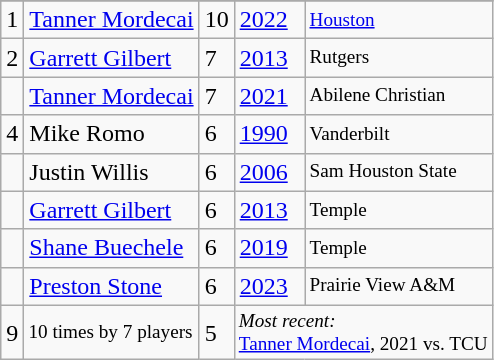<table class="wikitable">
<tr>
</tr>
<tr>
<td>1</td>
<td><a href='#'>Tanner Mordecai</a></td>
<td><abbr>10</abbr></td>
<td><a href='#'>2022</a></td>
<td style="font-size:80%;"><a href='#'>Houston</a></td>
</tr>
<tr>
<td>2</td>
<td><a href='#'>Garrett Gilbert</a></td>
<td><abbr>7</abbr></td>
<td><a href='#'>2013</a></td>
<td style="font-size:80%;">Rutgers</td>
</tr>
<tr>
<td></td>
<td><a href='#'>Tanner Mordecai</a></td>
<td><abbr>7</abbr></td>
<td><a href='#'>2021</a></td>
<td style="font-size:80%;">Abilene Christian</td>
</tr>
<tr>
<td>4</td>
<td>Mike Romo</td>
<td><abbr>6</abbr></td>
<td><a href='#'>1990</a></td>
<td style="font-size:80%;">Vanderbilt</td>
</tr>
<tr>
<td></td>
<td>Justin Willis</td>
<td><abbr>6</abbr></td>
<td><a href='#'>2006</a></td>
<td style="font-size:80%;">Sam Houston State</td>
</tr>
<tr>
<td></td>
<td><a href='#'>Garrett Gilbert</a></td>
<td><abbr>6</abbr></td>
<td><a href='#'>2013</a></td>
<td style="font-size:80%;">Temple</td>
</tr>
<tr>
<td></td>
<td><a href='#'>Shane Buechele</a></td>
<td><abbr>6</abbr></td>
<td><a href='#'>2019</a></td>
<td style="font-size:80%;">Temple</td>
</tr>
<tr>
<td></td>
<td><a href='#'>Preston Stone</a></td>
<td><abbr>6</abbr></td>
<td><a href='#'>2023</a></td>
<td style="font-size:80%;">Prairie View A&M</td>
</tr>
<tr>
<td>9</td>
<td style="font-size:80%;">10 times by 7 players</td>
<td>5</td>
<td colspan=2 style="font-size:80%;"><em>Most recent:</em><br><a href='#'>Tanner Mordecai</a>, <abbr> 2021 vs. TCU</abbr></td>
</tr>
</table>
